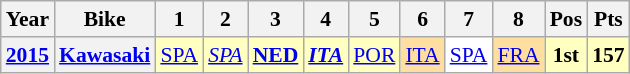<table class="wikitable" style="text-align:center; font-size:90%">
<tr>
<th>Year</th>
<th>Bike</th>
<th>1</th>
<th>2</th>
<th>3</th>
<th>4</th>
<th>5</th>
<th>6</th>
<th>7</th>
<th>8</th>
<th>Pos</th>
<th>Pts</th>
</tr>
<tr>
<th><a href='#'>2015</a></th>
<th><a href='#'>Kawasaki</a></th>
<td style="background:#ffffbf;"><a href='#'>SPA</a><br></td>
<td style="background:#ffffbf;"><em><a href='#'>SPA</a></em><br></td>
<td style="background:#ffffbf;"><strong><a href='#'>NED</a></strong><br></td>
<td style="background:#ffffbf;"><strong><em><a href='#'>ITA</a></em></strong><br></td>
<td style="background:#ffffbf;"><a href='#'>POR</a><br></td>
<td style="background:#ffdf9f;"><a href='#'>ITA</a><br></td>
<td style="background:#ffffff;"><a href='#'>SPA</a><br></td>
<td style="background:#ffdf9f;"><a href='#'>FRA</a><br></td>
<th style="background:#ffffbf;">1st</th>
<th style="background:#ffffbf;">157</th>
</tr>
</table>
